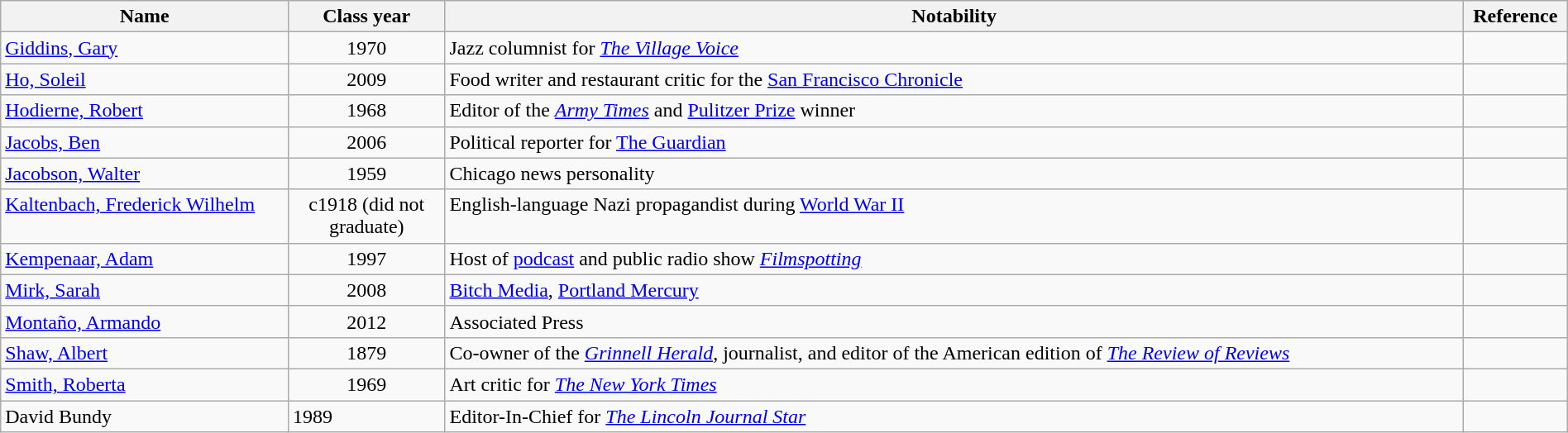<table class="wikitable sortable" style="width:100%">
<tr>
<th width="*">Name</th>
<th width="10%">Class year</th>
<th width="65%">Notability</th>
<th width="*">Reference</th>
</tr>
<tr valign="top">
<td><a href='#'>Giddins, Gary</a></td>
<td align="center">1970</td>
<td>Jazz columnist for <em><a href='#'>The Village Voice</a></em></td>
<td align="center"></td>
</tr>
<tr valign="top">
<td><a href='#'>Ho, Soleil</a></td>
<td align="center">2009</td>
<td>Food writer and restaurant critic for the <a href='#'>San Francisco Chronicle</a></td>
<td></td>
</tr>
<tr valign="top">
<td><a href='#'>Hodierne, Robert</a></td>
<td align="center">1968</td>
<td>Editor of the <em><a href='#'>Army Times</a></em> and <a href='#'>Pulitzer Prize</a> winner</td>
<td align="center"></td>
</tr>
<tr>
<td><a href='#'>Jacobs, Ben</a></td>
<td align="center">2006</td>
<td>Political reporter for <a href='#'>The Guardian</a></td>
<td align="center"></td>
</tr>
<tr valign="top">
<td><a href='#'>Jacobson, Walter</a></td>
<td align="center">1959</td>
<td>Chicago news personality</td>
<td align="center"></td>
</tr>
<tr valign="top">
<td><a href='#'>Kaltenbach, Frederick Wilhelm</a></td>
<td align="center">c1918 (did not graduate)</td>
<td>English-language Nazi propagandist during <a href='#'>World War II</a></td>
<td align="center"></td>
</tr>
<tr valign="top">
<td><a href='#'>Kempenaar, Adam</a></td>
<td align="center">1997</td>
<td>Host of <a href='#'>podcast</a> and public radio show <em><a href='#'>Filmspotting</a></em></td>
<td align="center"></td>
</tr>
<tr valign="top">
<td><a href='#'>Mirk, Sarah</a></td>
<td align="center">2008</td>
<td><a href='#'>Bitch Media</a>, <a href='#'>Portland Mercury</a></td>
<td></td>
</tr>
<tr valign="top">
<td><a href='#'>Montaño, Armando</a></td>
<td align="center">2012</td>
<td>Associated Press</td>
<td align="center"></td>
</tr>
<tr>
<td><a href='#'>Shaw, Albert</a></td>
<td align="center">1879</td>
<td>Co-owner of the <em><a href='#'>Grinnell Herald</a></em>, journalist, and editor of the American edition of <em><a href='#'>The Review of Reviews</a></em></td>
<td align="center"></td>
</tr>
<tr valign="top">
<td><a href='#'>Smith, Roberta</a></td>
<td align="center">1969</td>
<td>Art critic for <em><a href='#'>The New York Times</a></em></td>
<td align="center"></td>
</tr>
<tr>
<td>David Bundy</td>
<td>1989</td>
<td>Editor-In-Chief for <em><a href='#'>The Lincoln Journal Star</a></em></td>
<td></td>
</tr>
</table>
